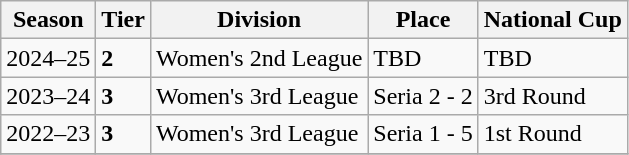<table class="wikitable">
<tr>
<th>Season</th>
<th>Tier</th>
<th>Division</th>
<th>Place</th>
<th>National Cup</th>
</tr>
<tr>
<td>2024–25</td>
<td><strong>2</strong></td>
<td>Women's 2nd League</td>
<td>TBD</td>
<td>TBD</td>
</tr>
<tr>
<td>2023–24</td>
<td><strong>3</strong></td>
<td>Women's 3rd League</td>
<td>Seria 2 - 2</td>
<td>3rd Round</td>
</tr>
<tr>
<td>2022–23</td>
<td><strong>3</strong></td>
<td>Women's 3rd League</td>
<td>Seria 1 - 5</td>
<td>1st Round</td>
</tr>
<tr>
</tr>
</table>
